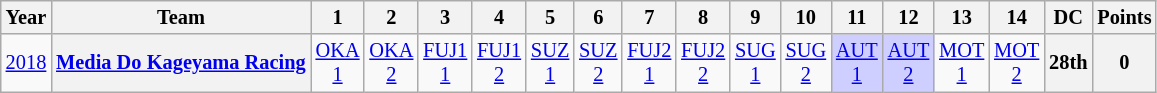<table class="wikitable" style="text-align:center; font-size:85%">
<tr>
<th>Year</th>
<th>Team</th>
<th>1</th>
<th>2</th>
<th>3</th>
<th>4</th>
<th>5</th>
<th>6</th>
<th>7</th>
<th>8</th>
<th>9</th>
<th>10</th>
<th>11</th>
<th>12</th>
<th>13</th>
<th>14</th>
<th>DC</th>
<th>Points</th>
</tr>
<tr>
<td><a href='#'>2018</a></td>
<th nowrap><a href='#'>Media Do Kageyama Racing</a></th>
<td style="background:#;"><a href='#'>OKA<br>1</a></td>
<td style="background:#;"><a href='#'>OKA<br>2</a></td>
<td style="background:#;"><a href='#'>FUJ1<br>1</a></td>
<td style="background:#;"><a href='#'>FUJ1<br>2</a></td>
<td style="background:#;"><a href='#'>SUZ<br>1</a></td>
<td style="background:#;"><a href='#'>SUZ<br>2</a></td>
<td style="background:#;"><a href='#'>FUJ2<br>1</a></td>
<td style="background:#;"><a href='#'>FUJ2<br>2</a></td>
<td style="background:#;"><a href='#'>SUG<br>1</a></td>
<td style="background:#;"><a href='#'>SUG<br>2</a></td>
<td style="background:#CFCFFF;"><a href='#'>AUT<br>1</a><br></td>
<td style="background:#CFCFFF;"><a href='#'>AUT<br>2</a><br></td>
<td style="background:#;"><a href='#'>MOT<br>1</a></td>
<td style="background:#;"><a href='#'>MOT<br>2</a></td>
<th>28th</th>
<th>0</th>
</tr>
</table>
